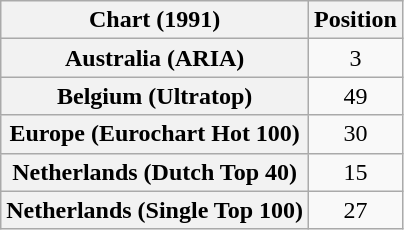<table class="wikitable sortable plainrowheaders" style="text-align:center">
<tr>
<th>Chart (1991)</th>
<th>Position</th>
</tr>
<tr>
<th scope="row">Australia (ARIA)</th>
<td>3</td>
</tr>
<tr>
<th scope="row">Belgium (Ultratop)</th>
<td>49</td>
</tr>
<tr>
<th scope="row">Europe (Eurochart Hot 100)</th>
<td>30</td>
</tr>
<tr>
<th scope="row">Netherlands (Dutch Top 40)</th>
<td>15</td>
</tr>
<tr>
<th scope="row">Netherlands (Single Top 100)</th>
<td>27</td>
</tr>
</table>
